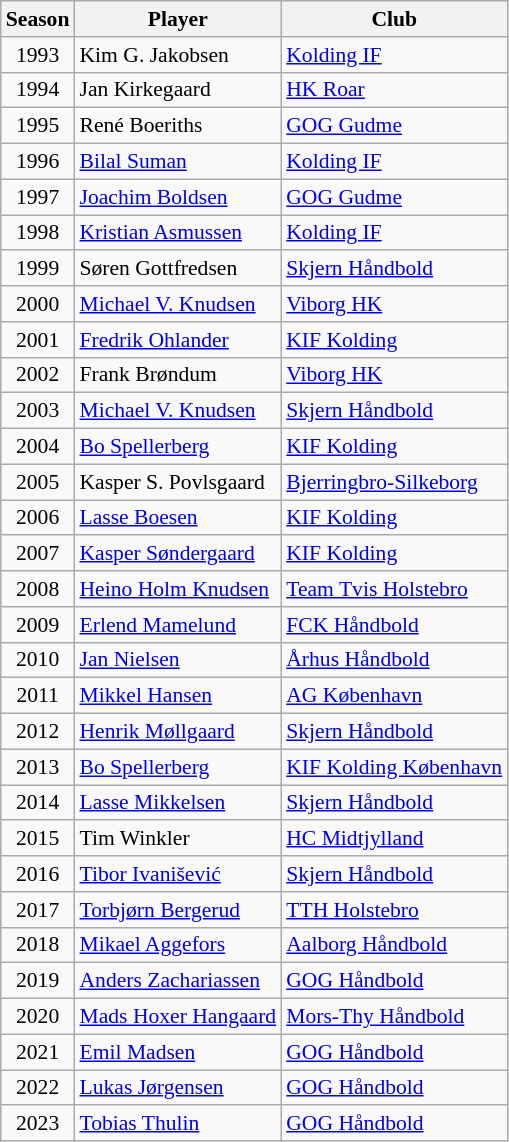<table class="wikitable" style="font-size: 90%">
<tr>
<th>Season</th>
<th>Player</th>
<th>Club</th>
</tr>
<tr>
<td align=center>1993</td>
<td> Kim G. Jakobsen</td>
<td><a href='#'>Kolding IF</a></td>
</tr>
<tr>
<td align=center>1994</td>
<td> Jan Kirkegaard</td>
<td><a href='#'>HK Roar</a></td>
</tr>
<tr>
<td align=center>1995</td>
<td> René Boeriths</td>
<td><a href='#'>GOG Gudme</a></td>
</tr>
<tr>
<td align=center>1996</td>
<td> <a href='#'>Bilal Suman</a></td>
<td><a href='#'>Kolding IF</a></td>
</tr>
<tr>
<td align=center>1997</td>
<td> <a href='#'>Joachim Boldsen</a></td>
<td><a href='#'>GOG Gudme</a></td>
</tr>
<tr>
<td align=center>1998</td>
<td> <a href='#'>Kristian Asmussen</a></td>
<td><a href='#'>Kolding IF</a></td>
</tr>
<tr>
<td align=center>1999</td>
<td> Søren Gottfredsen</td>
<td><a href='#'>Skjern Håndbold</a></td>
</tr>
<tr>
<td align=center>2000</td>
<td> <a href='#'>Michael V. Knudsen</a></td>
<td><a href='#'>Viborg HK</a></td>
</tr>
<tr>
<td align=center>2001</td>
<td> <a href='#'>Fredrik Ohlander</a></td>
<td><a href='#'>KIF Kolding</a></td>
</tr>
<tr>
<td align=center>2002</td>
<td> Frank Brøndum</td>
<td><a href='#'>Viborg HK</a></td>
</tr>
<tr>
<td align=center>2003</td>
<td> <a href='#'>Michael V. Knudsen</a></td>
<td><a href='#'>Skjern Håndbold</a></td>
</tr>
<tr>
<td align=center>2004</td>
<td> <a href='#'>Bo Spellerberg</a></td>
<td><a href='#'>KIF Kolding</a></td>
</tr>
<tr>
<td align=center>2005</td>
<td> Kasper S. Povlsgaard</td>
<td><a href='#'>Bjerringbro-Silkeborg</a></td>
</tr>
<tr>
<td align=center>2006</td>
<td> <a href='#'>Lasse Boesen</a></td>
<td><a href='#'>KIF Kolding</a></td>
</tr>
<tr>
<td align=center>2007</td>
<td> <a href='#'>Kasper Søndergaard</a></td>
<td><a href='#'>KIF Kolding</a></td>
</tr>
<tr>
<td align=center>2008</td>
<td> <a href='#'>Heino Holm Knudsen</a></td>
<td><a href='#'>Team Tvis Holstebro</a></td>
</tr>
<tr>
<td align=center>2009</td>
<td> <a href='#'>Erlend Mamelund</a></td>
<td><a href='#'>FCK Håndbold</a></td>
</tr>
<tr>
<td align=center>2010</td>
<td> <a href='#'>Jan Nielsen</a></td>
<td><a href='#'>Århus Håndbold</a></td>
</tr>
<tr>
<td align=center>2011</td>
<td> <a href='#'>Mikkel Hansen</a></td>
<td><a href='#'>AG København</a></td>
</tr>
<tr>
<td align=center>2012</td>
<td> <a href='#'>Henrik Møllgaard</a></td>
<td><a href='#'>Skjern Håndbold</a></td>
</tr>
<tr>
<td align=center>2013</td>
<td> <a href='#'>Bo Spellerberg</a></td>
<td><a href='#'>KIF Kolding København</a></td>
</tr>
<tr>
<td align=center>2014</td>
<td> <a href='#'>Lasse Mikkelsen</a></td>
<td><a href='#'>Skjern Håndbold</a></td>
</tr>
<tr>
<td align=center>2015</td>
<td> Tim Winkler</td>
<td><a href='#'>HC Midtjylland</a></td>
</tr>
<tr>
<td align=center>2016</td>
<td> <a href='#'>Tibor Ivanišević</a></td>
<td><a href='#'>Skjern Håndbold</a></td>
</tr>
<tr>
<td align=center>2017</td>
<td> <a href='#'>Torbjørn Bergerud</a></td>
<td><a href='#'>TTH Holstebro</a></td>
</tr>
<tr>
<td align=center>2018</td>
<td> <a href='#'>Mikael Aggefors</a></td>
<td><a href='#'>Aalborg Håndbold</a></td>
</tr>
<tr>
<td align=center>2019</td>
<td> <a href='#'>Anders Zachariassen</a></td>
<td><a href='#'>GOG Håndbold</a></td>
</tr>
<tr>
<td align=center>2020</td>
<td> <a href='#'>Mads Hoxer Hangaard</a></td>
<td><a href='#'>Mors-Thy Håndbold</a></td>
</tr>
<tr>
<td align=center>2021</td>
<td> <a href='#'>Emil Madsen</a></td>
<td><a href='#'>GOG Håndbold</a></td>
</tr>
<tr>
<td align=center>2022</td>
<td> <a href='#'>Lukas Jørgensen</a></td>
<td><a href='#'>GOG Håndbold</a></td>
</tr>
<tr>
<td align=center>2023</td>
<td> <a href='#'>Tobias Thulin</a></td>
<td><a href='#'>GOG Håndbold</a></td>
</tr>
</table>
